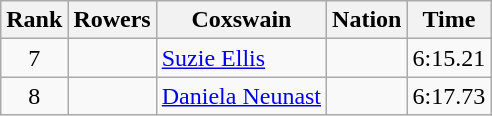<table class="wikitable sortable" style="text-align:center">
<tr>
<th>Rank</th>
<th>Rowers</th>
<th>Coxswain</th>
<th>Nation</th>
<th>Time</th>
</tr>
<tr>
<td>7</td>
<td align=left data-sort-value="Stapleton, Annamarie"></td>
<td align=left data-sort-value="Ellis, Suzie"><a href='#'>Suzie Ellis</a></td>
<td align=left></td>
<td>6:15.21</td>
</tr>
<tr>
<td>8</td>
<td align=left data-sort-value="Justh, Ina"></td>
<td align=left data-sort-value="Neunast, Daniela"><a href='#'>Daniela Neunast</a></td>
<td align=left></td>
<td>6:17.73</td>
</tr>
</table>
